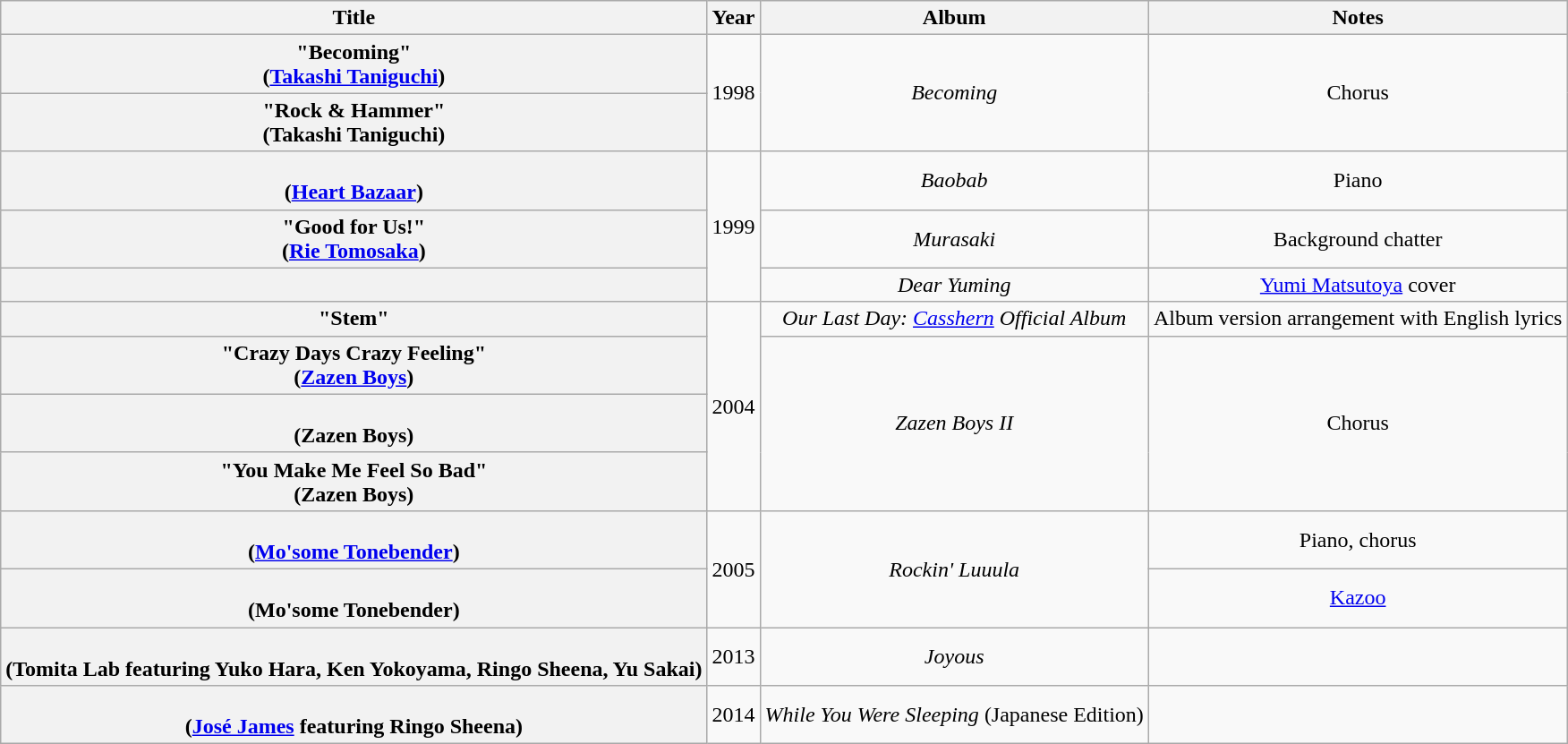<table class="wikitable plainrowheaders" style="text-align:center;">
<tr>
<th scope="col">Title</th>
<th scope="col">Year</th>
<th scope="col">Album</th>
<th scope="col">Notes</th>
</tr>
<tr>
<th scope="row">"Becoming"<br><span>(<a href='#'>Takashi Taniguchi</a>)</span></th>
<td rowspan="2">1998</td>
<td rowspan="2"><em>Becoming</em></td>
<td rowspan="2">Chorus</td>
</tr>
<tr>
<th scope="row">"Rock & Hammer"<br><span>(Takashi Taniguchi)</span></th>
</tr>
<tr>
<th scope="row"><br><span>(<a href='#'>Heart Bazaar</a>)</span></th>
<td rowspan="3">1999</td>
<td><em>Baobab</em></td>
<td>Piano</td>
</tr>
<tr>
<th scope="row">"Good for Us!"<br><span>(<a href='#'>Rie Tomosaka</a>)</span></th>
<td><em>Murasaki</em></td>
<td>Background chatter</td>
</tr>
<tr>
<th scope="row"></th>
<td><em>Dear Yuming</em></td>
<td><a href='#'>Yumi Matsutoya</a> cover</td>
</tr>
<tr>
<th scope="row">"Stem"</th>
<td rowspan="4">2004</td>
<td><em>Our Last Day: <a href='#'>Casshern</a> Official Album</em></td>
<td>Album version arrangement with English lyrics</td>
</tr>
<tr>
<th scope="row">"Crazy Days Crazy Feeling"<br><span>(<a href='#'>Zazen Boys</a>)</span></th>
<td rowspan="3"><em>Zazen Boys II</em></td>
<td rowspan="3">Chorus</td>
</tr>
<tr>
<th scope="row"><br><span>(Zazen Boys)</span></th>
</tr>
<tr>
<th scope="row">"You Make Me Feel So Bad"<br><span>(Zazen Boys)</span></th>
</tr>
<tr>
<th scope="row"><br><span>(<a href='#'>Mo'some Tonebender</a>)</span></th>
<td rowspan="2">2005</td>
<td rowspan="2"><em>Rockin' Luuula</em></td>
<td>Piano, chorus</td>
</tr>
<tr>
<th scope="row"><br><span>(Mo'some Tonebender)</span></th>
<td><a href='#'>Kazoo</a></td>
</tr>
<tr>
<th scope="row"><br><span>(Tomita Lab featuring Yuko Hara, Ken Yokoyama, Ringo Sheena, Yu Sakai)</span></th>
<td>2013</td>
<td><em>Joyous</em></td>
<td></td>
</tr>
<tr>
<th scope="row"><br><span>(<a href='#'>José James</a> featuring Ringo Sheena)</span></th>
<td>2014</td>
<td><em>While You Were Sleeping</em> <span>(Japanese Edition)</span></td>
<td></td>
</tr>
</table>
